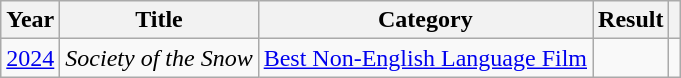<table class="wikitable">
<tr>
<th>Year</th>
<th>Title</th>
<th>Category</th>
<th>Result</th>
<th></th>
</tr>
<tr>
<td><a href='#'>2024</a></td>
<td><em>Society of the Snow</em></td>
<td><a href='#'>Best Non-English Language Film</a></td>
<td></td>
<td></td>
</tr>
</table>
